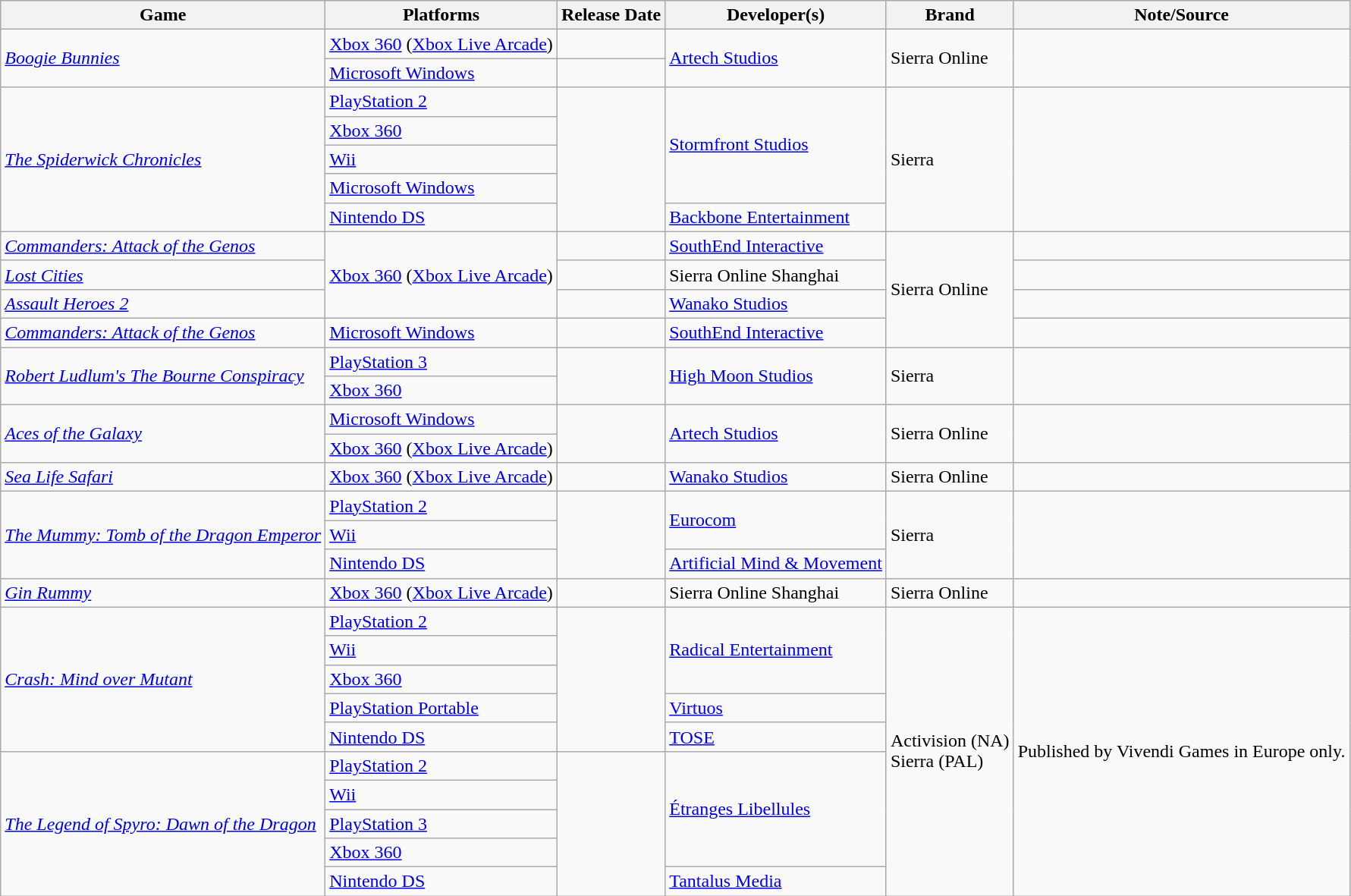<table class="wikitable sortable">
<tr>
<th>Game</th>
<th>Platforms</th>
<th>Release Date</th>
<th>Developer(s)</th>
<th>Brand</th>
<th>Note/Source</th>
</tr>
<tr>
<td rowspan="2"><em><a href='#'>Boogie Bunnies</a></em></td>
<td><a href='#'>Xbox 360</a> (<a href='#'>Xbox Live Arcade</a>)</td>
<td></td>
<td rowspan="2"><a href='#'>Artech Studios</a></td>
<td rowspan="2">Sierra Online</td>
<td rowspan="2"></td>
</tr>
<tr>
<td><a href='#'>Microsoft Windows</a></td>
<td></td>
</tr>
<tr>
<td rowspan="5"><em><a href='#'>The Spiderwick Chronicles</a></em></td>
<td><a href='#'>PlayStation 2</a></td>
<td rowspan="5"></td>
<td rowspan="4"><a href='#'>Stormfront Studios</a></td>
<td rowspan="5">Sierra</td>
<td rowspan="5"></td>
</tr>
<tr>
<td><a href='#'>Xbox 360</a></td>
</tr>
<tr>
<td><a href='#'>Wii</a></td>
</tr>
<tr>
<td><a href='#'>Microsoft Windows</a></td>
</tr>
<tr>
<td><a href='#'>Nintendo DS</a></td>
<td><a href='#'>Backbone Entertainment</a></td>
</tr>
<tr>
<td><em><a href='#'>Commanders: Attack of the Genos</a></em></td>
<td rowspan="3"><a href='#'>Xbox 360</a> (<a href='#'>Xbox Live Arcade</a>)</td>
<td></td>
<td><a href='#'>SouthEnd Interactive</a></td>
<td rowspan="4">Sierra Online</td>
<td></td>
</tr>
<tr>
<td><em><a href='#'>Lost Cities</a></em></td>
<td></td>
<td>Sierra Online Shanghai</td>
<td></td>
</tr>
<tr>
<td><em><a href='#'>Assault Heroes 2</a></em></td>
<td></td>
<td><a href='#'>Wanako Studios</a></td>
<td></td>
</tr>
<tr>
<td><em><a href='#'>Commanders: Attack of the Genos</a></em></td>
<td><a href='#'>Microsoft Windows</a></td>
<td></td>
<td><a href='#'>SouthEnd Interactive</a></td>
<td></td>
</tr>
<tr>
<td rowspan="2"><em><a href='#'>Robert Ludlum's The Bourne Conspiracy</a></em></td>
<td><a href='#'>PlayStation 3</a></td>
<td rowspan="2"></td>
<td rowspan="2"><a href='#'>High Moon Studios</a></td>
<td rowspan="2">Sierra</td>
<td rowspan="2"></td>
</tr>
<tr>
<td><a href='#'>Xbox 360</a></td>
</tr>
<tr>
<td rowspan="2"><em><a href='#'>Aces of the Galaxy</a></em></td>
<td><a href='#'>Microsoft Windows</a></td>
<td rowspan="2"></td>
<td rowspan="2"><a href='#'>Artech Studios</a></td>
<td rowspan="2">Sierra Online</td>
<td rowspan="2"></td>
</tr>
<tr>
<td><a href='#'>Xbox 360</a> (<a href='#'>Xbox Live Arcade</a>)</td>
</tr>
<tr>
<td><em><a href='#'>Sea Life Safari</a></em></td>
<td><a href='#'>Xbox 360</a> (<a href='#'>Xbox Live Arcade</a>)</td>
<td></td>
<td><a href='#'>Wanako Studios</a></td>
<td>Sierra Online</td>
<td></td>
</tr>
<tr>
<td rowspan="3"><em><a href='#'>The Mummy: Tomb of the Dragon Emperor</a></em></td>
<td><a href='#'>PlayStation 2</a></td>
<td rowspan="3"></td>
<td rowspan="2"><a href='#'>Eurocom</a></td>
<td rowspan="3">Sierra</td>
<td rowspan="3"></td>
</tr>
<tr>
<td><a href='#'>Wii</a></td>
</tr>
<tr>
<td><a href='#'>Nintendo DS</a></td>
<td><a href='#'>Artificial Mind & Movement</a></td>
</tr>
<tr>
<td><em><a href='#'>Gin Rummy</a></em></td>
<td><a href='#'>Xbox 360</a> (<a href='#'>Xbox Live Arcade</a>)</td>
<td></td>
<td>Sierra Online Shanghai</td>
<td>Sierra Online</td>
<td></td>
</tr>
<tr>
<td rowspan="5"><em><a href='#'>Crash: Mind over Mutant</a></em></td>
<td><a href='#'>PlayStation 2</a></td>
<td rowspan="5"></td>
<td rowspan="3"><a href='#'>Radical Entertainment</a></td>
<td rowspan="10">Activision (NA)<br>Sierra (PAL)</td>
<td rowspan="10">Published by Vivendi Games in Europe only.</td>
</tr>
<tr>
<td><a href='#'>Wii</a></td>
</tr>
<tr>
<td><a href='#'>Xbox 360</a></td>
</tr>
<tr>
<td><a href='#'>PlayStation Portable</a></td>
<td><a href='#'>Virtuos</a></td>
</tr>
<tr>
<td><a href='#'>Nintendo DS</a></td>
<td><a href='#'>TOSE</a></td>
</tr>
<tr>
<td rowspan="5"><em><a href='#'>The Legend of Spyro: Dawn of the Dragon</a></em></td>
<td><a href='#'>PlayStation 2</a></td>
<td rowspan="5"></td>
<td rowspan="4"><a href='#'>Étranges Libellules</a></td>
</tr>
<tr>
<td><a href='#'>Wii</a></td>
</tr>
<tr>
<td><a href='#'>PlayStation 3</a></td>
</tr>
<tr>
<td><a href='#'>Xbox 360</a></td>
</tr>
<tr>
<td><a href='#'>Nintendo DS</a></td>
<td><a href='#'>Tantalus Media</a></td>
</tr>
</table>
